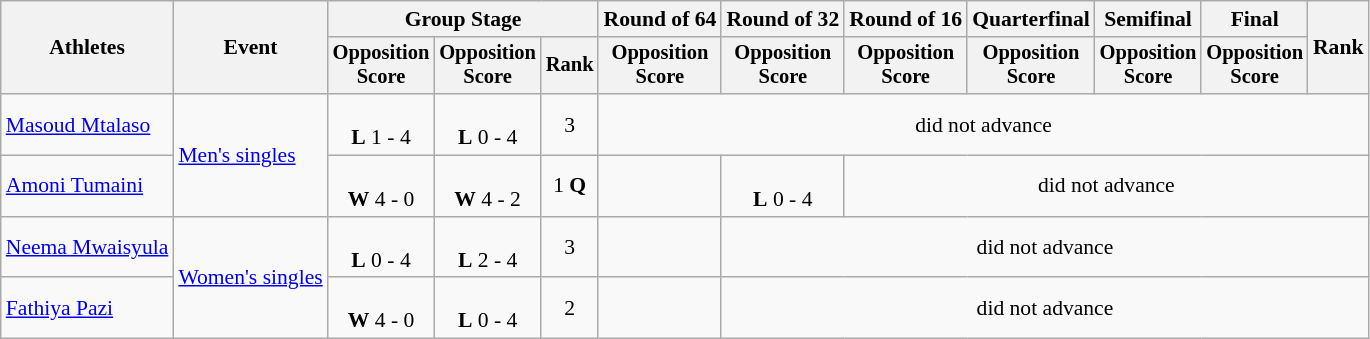<table class="wikitable" style="font-size:90%">
<tr>
<th rowspan=2>Athletes</th>
<th rowspan=2>Event</th>
<th colspan=3>Group Stage</th>
<th>Round of 64</th>
<th>Round of 32</th>
<th>Round of 16</th>
<th>Quarterfinal</th>
<th>Semifinal</th>
<th>Final</th>
<th rowspan=2>Rank</th>
</tr>
<tr style="font-size:95%">
<th>Opposition<br>Score</th>
<th>Opposition<br>Score</th>
<th>Rank</th>
<th>Opposition<br>Score</th>
<th>Opposition<br>Score</th>
<th>Opposition<br>Score</th>
<th>Opposition<br>Score</th>
<th>Opposition<br>Score</th>
<th>Opposition<br>Score</th>
</tr>
<tr align=center>
<td align=left><a href='#'>Masoud Mtalaso</a></td>
<td align=left rowspan=2><a href='#'>Men's singles</a></td>
<td><br><strong>L</strong> 1 - 4</td>
<td><br><strong>L</strong> 0 - 4</td>
<td>3</td>
<td colspan=7>did not advance</td>
</tr>
<tr align=center>
<td align=left><a href='#'>Amoni Tumaini</a></td>
<td><br><strong>W</strong> 4 - 0</td>
<td><br><strong>W</strong> 4 - 2</td>
<td>1 <strong>Q</strong></td>
<td></td>
<td><br><strong>L</strong> 0 - 4</td>
<td colspan=5>did not advance</td>
</tr>
<tr align=center>
<td align=left><a href='#'>Neema Mwaisyula</a></td>
<td align=left rowspan=2><a href='#'>Women's singles</a></td>
<td><br><strong>L</strong> 0 - 4</td>
<td><br><strong>L</strong> 2 - 4</td>
<td>3</td>
<td></td>
<td colspan=6>did not advance</td>
</tr>
<tr align=center>
<td align=left><a href='#'>Fathiya Pazi</a></td>
<td><br><strong>W</strong> 4 - 0</td>
<td><br><strong>L</strong> 0 - 4</td>
<td>2</td>
<td></td>
<td colspan=6>did not advance</td>
</tr>
</table>
